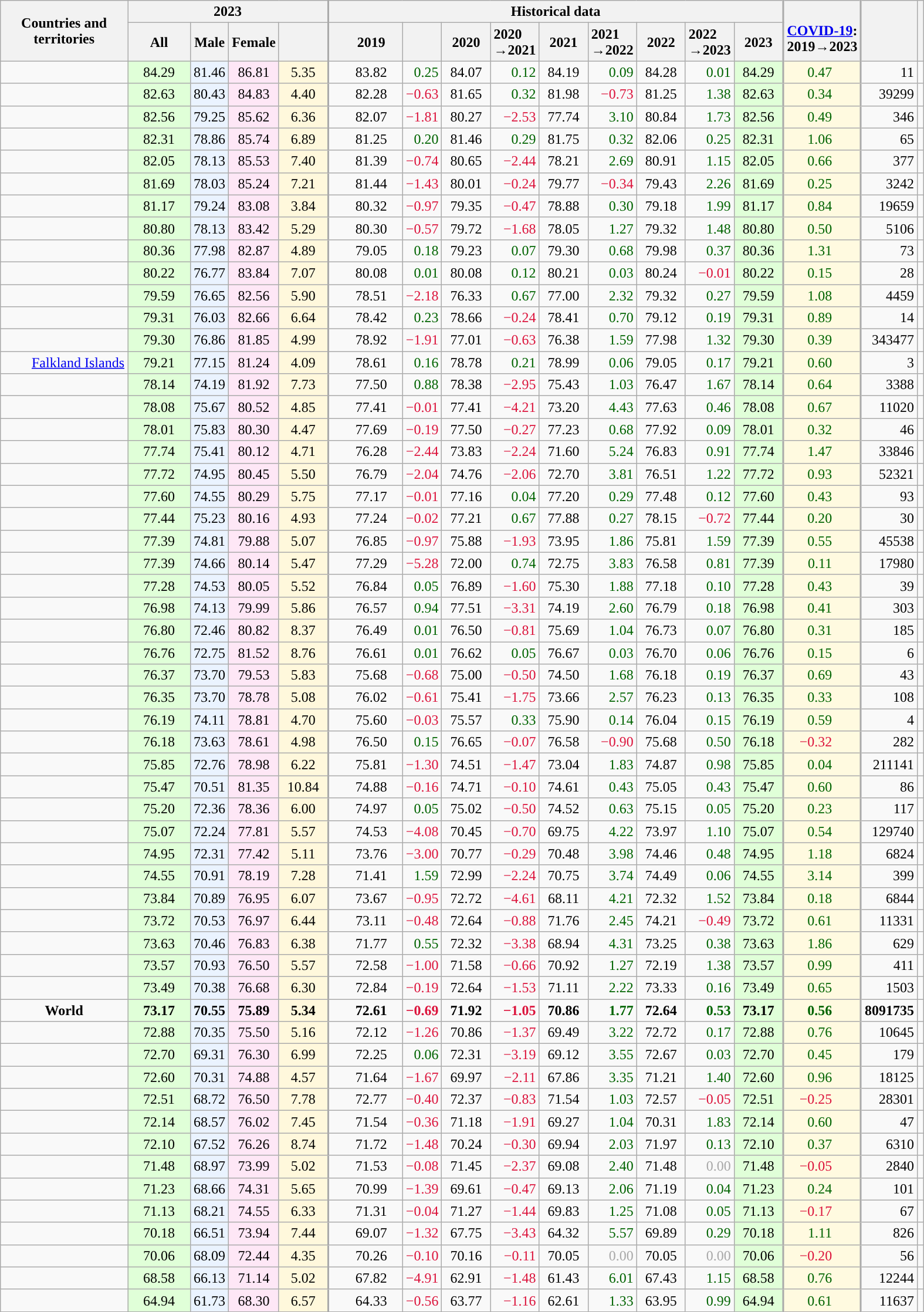<table class="wikitable sortable mw-datatable static-row-numbers sticky-header-multi sort-under" style=text-align:right;>
<tr>
<th rowspan=2 style="vertical-align:middle;">Countries and<br>territories</th>
<th colspan=4>2023</th>
<th colspan=9 style="border-left-width:2px;">Historical data</th>
<th rowspan=2 style="border-left-width:2px; text-align:middle;"><br><a href='#'>COVID-19</a>:<br>2019→2023</th>
<th rowspan=2 style="border-left-width:2px; text-align:middle;"></th>
<th rowspan=2></th>
</tr>
<tr>
<th style="vertical-align:middle;width:4em;">All</th>
<th style="vertical-align:middle;">Male</th>
<th style="vertical-align:middle;">Female</th>
<th style="vertical-align:middle; width:3em;"></th>
<th style="border-left-width:2px; vertical-align:middle; width:4em; padding-left:1em;">2019</th>
<th style="text-align:left;"></th>
<th style="vertical-align:middle; width:3em;">2020</th>
<th style="text-align:left;">2020<br>→2021</th>
<th style="vertical-align:middle; width:3em;">2021</th>
<th style="text-align:left;">2021<br>→2022</th>
<th style="vertical-align:middle; width:3em;">2022</th>
<th style="text-align:left;">2022<br>→2023</th>
<th style="vertical-align:middle; width:3em;">2023</th>
</tr>
<tr>
<td align=left></td>
<td style="text-align:center;background:#e0ffd8;">84.29</td>
<td style="text-align:center;background:#eaf3ff;">81.46</td>
<td style="text-align:center;background:#fee7f6;">86.81</td>
<td style="text-align:center;background:#fff8dc;">5.35</td>
<td style="text-align:center;border-left-width:2px;padding-left:1em;">83.82</td>
<td style=" color:darkgreen;">0.25</td>
<td style="text-align:center;">84.07</td>
<td style=" color:darkgreen;">0.12</td>
<td style="text-align:center;">84.19</td>
<td style=" color:darkgreen;">0.09</td>
<td style="text-align:center;">84.28</td>
<td style=" color:darkgreen;">0.01</td>
<td style="text-align:center;background:#e0ffd8;">84.29</td>
<td style="background:#fffae0;border-left-width:2px;padding-right:2em; color:darkgreen;">0.47</td>
<td style="border-left-width:2px;">11</td>
<td align=center></td>
</tr>
<tr>
<td align=left></td>
<td style="text-align:center;background:#e0ffd8;">82.63</td>
<td style="text-align:center;background:#eaf3ff;">80.43</td>
<td style="text-align:center;background:#fee7f6;">84.83</td>
<td style="text-align:center;background:#fff8dc;">4.40</td>
<td style="text-align:center;border-left-width:2px;padding-left:1em;">82.28</td>
<td style=" color:crimson;">−0.63</td>
<td style="text-align:center;">81.65</td>
<td style=" color:darkgreen;">0.32</td>
<td style="text-align:center;">81.98</td>
<td style=" color:crimson;">−0.73</td>
<td style="text-align:center;">81.25</td>
<td style=" color:darkgreen;">1.38</td>
<td style="text-align:center;background:#e0ffd8;">82.63</td>
<td style="background:#fffae0;border-left-width:2px;padding-right:2em; color:darkgreen;">0.34</td>
<td style="border-left-width:2px;">39299</td>
<td align=center></td>
</tr>
<tr>
<td align=left></td>
<td style="text-align:center;background:#e0ffd8;">82.56</td>
<td style="text-align:center;background:#eaf3ff;">79.25</td>
<td style="text-align:center;background:#fee7f6;">85.62</td>
<td style="text-align:center;background:#fff8dc;">6.36</td>
<td style="text-align:center;border-left-width:2px;padding-left:1em;">82.07</td>
<td style=" color:crimson;">−1.81</td>
<td style="text-align:center;">80.27</td>
<td style=" color:crimson;">−2.53</td>
<td style="text-align:center;">77.74</td>
<td style=" color:darkgreen;">3.10</td>
<td style="text-align:center;">80.84</td>
<td style=" color:darkgreen;">1.73</td>
<td style="text-align:center;background:#e0ffd8;">82.56</td>
<td style="background:#fffae0;border-left-width:2px;padding-right:2em; color:darkgreen;">0.49</td>
<td style="border-left-width:2px;">346</td>
<td align=center></td>
</tr>
<tr>
<td align=left></td>
<td style="text-align:center;background:#e0ffd8;">82.31</td>
<td style="text-align:center;background:#eaf3ff;">78.86</td>
<td style="text-align:center;background:#fee7f6;">85.74</td>
<td style="text-align:center;background:#fff8dc;">6.89</td>
<td style="text-align:center;border-left-width:2px;padding-left:1em;">81.25</td>
<td style=" color:darkgreen;">0.20</td>
<td style="text-align:center;">81.46</td>
<td style=" color:darkgreen;">0.29</td>
<td style="text-align:center;">81.75</td>
<td style=" color:darkgreen;">0.32</td>
<td style="text-align:center;">82.06</td>
<td style=" color:darkgreen;">0.25</td>
<td style="text-align:center;background:#e0ffd8;">82.31</td>
<td style="background:#fffae0;border-left-width:2px;padding-right:2em; color:darkgreen;">1.06</td>
<td style="border-left-width:2px;">65</td>
<td align=center></td>
</tr>
<tr>
<td align=left></td>
<td style="text-align:center;background:#e0ffd8;">82.05</td>
<td style="text-align:center;background:#eaf3ff;">78.13</td>
<td style="text-align:center;background:#fee7f6;">85.53</td>
<td style="text-align:center;background:#fff8dc;">7.40</td>
<td style="text-align:center;border-left-width:2px;padding-left:1em;">81.39</td>
<td style=" color:crimson;">−0.74</td>
<td style="text-align:center;">80.65</td>
<td style=" color:crimson;">−2.44</td>
<td style="text-align:center;">78.21</td>
<td style=" color:darkgreen;">2.69</td>
<td style="text-align:center;">80.91</td>
<td style=" color:darkgreen;">1.15</td>
<td style="text-align:center;background:#e0ffd8;">82.05</td>
<td style="background:#fffae0;border-left-width:2px;padding-right:2em; color:darkgreen;">0.66</td>
<td style="border-left-width:2px;">377</td>
<td align=center></td>
</tr>
<tr>
<td align=left></td>
<td style="text-align:center;background:#e0ffd8;">81.69</td>
<td style="text-align:center;background:#eaf3ff;">78.03</td>
<td style="text-align:center;background:#fee7f6;">85.24</td>
<td style="text-align:center;background:#fff8dc;">7.21</td>
<td style="text-align:center;border-left-width:2px;padding-left:1em;">81.44</td>
<td style=" color:crimson;">−1.43</td>
<td style="text-align:center;">80.01</td>
<td style=" color:crimson;">−0.24</td>
<td style="text-align:center;">79.77</td>
<td style=" color:crimson;">−0.34</td>
<td style="text-align:center;">79.43</td>
<td style=" color:darkgreen;">2.26</td>
<td style="text-align:center;background:#e0ffd8;">81.69</td>
<td style="background:#fffae0;border-left-width:2px;padding-right:2em; color:darkgreen;">0.25</td>
<td style="border-left-width:2px;">3242</td>
<td align=center></td>
</tr>
<tr>
<td align=left></td>
<td style="text-align:center;background:#e0ffd8;">81.17</td>
<td style="text-align:center;background:#eaf3ff;">79.24</td>
<td style="text-align:center;background:#fee7f6;">83.08</td>
<td style="text-align:center;background:#fff8dc;">3.84</td>
<td style="text-align:center;border-left-width:2px;padding-left:1em;">80.32</td>
<td style=" color:crimson;">−0.97</td>
<td style="text-align:center;">79.35</td>
<td style=" color:crimson;">−0.47</td>
<td style="text-align:center;">78.88</td>
<td style=" color:darkgreen;">0.30</td>
<td style="text-align:center;">79.18</td>
<td style=" color:darkgreen;">1.99</td>
<td style="text-align:center;background:#e0ffd8;">81.17</td>
<td style="background:#fffae0;border-left-width:2px;padding-right:2em; color:darkgreen;">0.84</td>
<td style="border-left-width:2px;">19659</td>
<td align=center></td>
</tr>
<tr>
<td align=left></td>
<td style="text-align:center;background:#e0ffd8;">80.80</td>
<td style="text-align:center;background:#eaf3ff;">78.13</td>
<td style="text-align:center;background:#fee7f6;">83.42</td>
<td style="text-align:center;background:#fff8dc;">5.29</td>
<td style="text-align:center;border-left-width:2px;padding-left:1em;">80.30</td>
<td style=" color:crimson;">−0.57</td>
<td style="text-align:center;">79.72</td>
<td style=" color:crimson;">−1.68</td>
<td style="text-align:center;">78.05</td>
<td style=" color:darkgreen;">1.27</td>
<td style="text-align:center;">79.32</td>
<td style=" color:darkgreen;">1.48</td>
<td style="text-align:center;background:#e0ffd8;">80.80</td>
<td style="background:#fffae0;border-left-width:2px;padding-right:2em; color:darkgreen;">0.50</td>
<td style="border-left-width:2px;">5106</td>
<td align=center></td>
</tr>
<tr>
<td align=left></td>
<td style="text-align:center;background:#e0ffd8;">80.36</td>
<td style="text-align:center;background:#eaf3ff;">77.98</td>
<td style="text-align:center;background:#fee7f6;">82.87</td>
<td style="text-align:center;background:#fff8dc;">4.89</td>
<td style="text-align:center;border-left-width:2px;padding-left:1em;">79.05</td>
<td style=" color:darkgreen;">0.18</td>
<td style="text-align:center;">79.23</td>
<td style=" color:darkgreen;">0.07</td>
<td style="text-align:center;">79.30</td>
<td style=" color:darkgreen;">0.68</td>
<td style="text-align:center;">79.98</td>
<td style=" color:darkgreen;">0.37</td>
<td style="text-align:center;background:#e0ffd8;">80.36</td>
<td style="background:#fffae0;border-left-width:2px;padding-right:2em; color:darkgreen;">1.31</td>
<td style="border-left-width:2px;">73</td>
<td align=center></td>
</tr>
<tr>
<td align=left></td>
<td style="text-align:center;background:#e0ffd8;">80.22</td>
<td style="text-align:center;background:#eaf3ff;">76.77</td>
<td style="text-align:center;background:#fee7f6;">83.84</td>
<td style="text-align:center;background:#fff8dc;">7.07</td>
<td style="text-align:center;border-left-width:2px;padding-left:1em;">80.08</td>
<td style=" color:darkgreen;">0.01</td>
<td style="text-align:center;">80.08</td>
<td style=" color:darkgreen;">0.12</td>
<td style="text-align:center;">80.21</td>
<td style=" color:darkgreen;">0.03</td>
<td style="text-align:center;">80.24</td>
<td style=" color:crimson;">−0.01</td>
<td style="text-align:center;background:#e0ffd8;">80.22</td>
<td style="background:#fffae0;border-left-width:2px;padding-right:2em; color:darkgreen;">0.15</td>
<td style="border-left-width:2px;">28</td>
<td align=center></td>
</tr>
<tr>
<td align=left></td>
<td style="text-align:center;background:#e0ffd8;">79.59</td>
<td style="text-align:center;background:#eaf3ff;">76.65</td>
<td style="text-align:center;background:#fee7f6;">82.56</td>
<td style="text-align:center;background:#fff8dc;">5.90</td>
<td style="text-align:center;border-left-width:2px;padding-left:1em;">78.51</td>
<td style=" color:crimson;">−2.18</td>
<td style="text-align:center;">76.33</td>
<td style=" color:darkgreen;">0.67</td>
<td style="text-align:center;">77.00</td>
<td style=" color:darkgreen;">2.32</td>
<td style="text-align:center;">79.32</td>
<td style=" color:darkgreen;">0.27</td>
<td style="text-align:center;background:#e0ffd8;">79.59</td>
<td style="background:#fffae0;border-left-width:2px;padding-right:2em; color:darkgreen;">1.08</td>
<td style="border-left-width:2px;">4459</td>
<td align=center></td>
</tr>
<tr>
<td align=left></td>
<td style="text-align:center;background:#e0ffd8;">79.31</td>
<td style="text-align:center;background:#eaf3ff;">76.03</td>
<td style="text-align:center;background:#fee7f6;">82.66</td>
<td style="text-align:center;background:#fff8dc;">6.64</td>
<td style="text-align:center;border-left-width:2px;padding-left:1em;">78.42</td>
<td style=" color:darkgreen;">0.23</td>
<td style="text-align:center;">78.66</td>
<td style=" color:crimson;">−0.24</td>
<td style="text-align:center;">78.41</td>
<td style=" color:darkgreen;">0.70</td>
<td style="text-align:center;">79.12</td>
<td style=" color:darkgreen;">0.19</td>
<td style="text-align:center;background:#e0ffd8;">79.31</td>
<td style="background:#fffae0;border-left-width:2px;padding-right:2em; color:darkgreen;">0.89</td>
<td style="border-left-width:2px;">14</td>
<td align=center></td>
</tr>
<tr>
<td align=left></td>
<td style="text-align:center;background:#e0ffd8;">79.30</td>
<td style="text-align:center;background:#eaf3ff;">76.86</td>
<td style="text-align:center;background:#fee7f6;">81.85</td>
<td style="text-align:center;background:#fff8dc;">4.99</td>
<td style="text-align:center;border-left-width:2px;padding-left:1em;">78.92</td>
<td style=" color:crimson;">−1.91</td>
<td style="text-align:center;">77.01</td>
<td style=" color:crimson;">−0.63</td>
<td style="text-align:center;">76.38</td>
<td style=" color:darkgreen;">1.59</td>
<td style="text-align:center;">77.98</td>
<td style=" color:darkgreen;">1.32</td>
<td style="text-align:center;background:#e0ffd8;">79.30</td>
<td style="background:#fffae0;border-left-width:2px;padding-right:2em; color:darkgreen;">0.39</td>
<td style="border-left-width:2px;">343477</td>
<td align=center></td>
</tr>
<tr>
<td style="text-align:left;padding-left: 35px;"><a href='#'>Falkland Islands</a></td>
<td style="text-align:center;background:#e0ffd8;">79.21</td>
<td style="text-align:center;background:#eaf3ff;">77.15</td>
<td style="text-align:center;background:#fee7f6;">81.24</td>
<td style="text-align:center;background:#fff8dc;">4.09</td>
<td style="text-align:center;border-left-width:2px;padding-left:1em;">78.61</td>
<td style=" color:darkgreen;">0.16</td>
<td style="text-align:center;">78.78</td>
<td style=" color:darkgreen;">0.21</td>
<td style="text-align:center;">78.99</td>
<td style=" color:darkgreen;">0.06</td>
<td style="text-align:center;">79.05</td>
<td style=" color:darkgreen;">0.17</td>
<td style="text-align:center;background:#e0ffd8;">79.21</td>
<td style="background:#fffae0;border-left-width:2px;padding-right:2em; color:darkgreen;">0.60</td>
<td style="border-left-width:2px;">3</td>
<td></td>
</tr>
<tr>
<td align=left></td>
<td style="text-align:center;background:#e0ffd8;">78.14</td>
<td style="text-align:center;background:#eaf3ff;">74.19</td>
<td style="text-align:center;background:#fee7f6;">81.92</td>
<td style="text-align:center;background:#fff8dc;">7.73</td>
<td style="text-align:center;border-left-width:2px;padding-left:1em;">77.50</td>
<td style=" color:darkgreen;">0.88</td>
<td style="text-align:center;">78.38</td>
<td style=" color:crimson;">−2.95</td>
<td style="text-align:center;">75.43</td>
<td style=" color:darkgreen;">1.03</td>
<td style="text-align:center;">76.47</td>
<td style=" color:darkgreen;">1.67</td>
<td style="text-align:center;background:#e0ffd8;">78.14</td>
<td style="background:#fffae0;border-left-width:2px;padding-right:2em; color:darkgreen;">0.64</td>
<td style="border-left-width:2px;">3388</td>
<td align=center></td>
</tr>
<tr>
<td align=left></td>
<td style="text-align:center;background:#e0ffd8;">78.08</td>
<td style="text-align:center;background:#eaf3ff;">75.67</td>
<td style="text-align:center;background:#fee7f6;">80.52</td>
<td style="text-align:center;background:#fff8dc;">4.85</td>
<td style="text-align:center;border-left-width:2px;padding-left:1em;">77.41</td>
<td style=" color:crimson;">−0.01</td>
<td style="text-align:center;">77.41</td>
<td style=" color:crimson;">−4.21</td>
<td style="text-align:center;">73.20</td>
<td style=" color:darkgreen;">4.43</td>
<td style="text-align:center;">77.63</td>
<td style=" color:darkgreen;">0.46</td>
<td style="text-align:center;background:#e0ffd8;">78.08</td>
<td style="background:#fffae0;border-left-width:2px;padding-right:2em; color:darkgreen;">0.67</td>
<td style="border-left-width:2px;">11020</td>
<td align=center></td>
</tr>
<tr>
<td align=left></td>
<td style="text-align:center;background:#e0ffd8;">78.01</td>
<td style="text-align:center;background:#eaf3ff;">75.83</td>
<td style="text-align:center;background:#fee7f6;">80.30</td>
<td style="text-align:center;background:#fff8dc;">4.47</td>
<td style="text-align:center;border-left-width:2px;padding-left:1em;">77.69</td>
<td style=" color:crimson;">−0.19</td>
<td style="text-align:center;">77.50</td>
<td style=" color:crimson;">−0.27</td>
<td style="text-align:center;">77.23</td>
<td style=" color:darkgreen;">0.68</td>
<td style="text-align:center;">77.92</td>
<td style=" color:darkgreen;">0.09</td>
<td style="text-align:center;background:#e0ffd8;">78.01</td>
<td style="background:#fffae0;border-left-width:2px;padding-right:2em; color:darkgreen;">0.32</td>
<td style="border-left-width:2px;">46</td>
<td align=center></td>
</tr>
<tr>
<td align=left></td>
<td style="text-align:center;background:#e0ffd8;">77.74</td>
<td style="text-align:center;background:#eaf3ff;">75.41</td>
<td style="text-align:center;background:#fee7f6;">80.12</td>
<td style="text-align:center;background:#fff8dc;">4.71</td>
<td style="text-align:center;border-left-width:2px;padding-left:1em;">76.28</td>
<td style=" color:crimson;">−2.44</td>
<td style="text-align:center;">73.83</td>
<td style=" color:crimson;">−2.24</td>
<td style="text-align:center;">71.60</td>
<td style=" color:darkgreen;">5.24</td>
<td style="text-align:center;">76.83</td>
<td style=" color:darkgreen;">0.91</td>
<td style="text-align:center;background:#e0ffd8;">77.74</td>
<td style="background:#fffae0;border-left-width:2px;padding-right:2em; color:darkgreen;">1.47</td>
<td style="border-left-width:2px;">33846</td>
<td align=center></td>
</tr>
<tr>
<td align=left></td>
<td style="text-align:center;background:#e0ffd8;">77.72</td>
<td style="text-align:center;background:#eaf3ff;">74.95</td>
<td style="text-align:center;background:#fee7f6;">80.45</td>
<td style="text-align:center;background:#fff8dc;">5.50</td>
<td style="text-align:center;border-left-width:2px;padding-left:1em;">76.79</td>
<td style=" color:crimson;">−2.04</td>
<td style="text-align:center;">74.76</td>
<td style=" color:crimson;">−2.06</td>
<td style="text-align:center;">72.70</td>
<td style=" color:darkgreen;">3.81</td>
<td style="text-align:center;">76.51</td>
<td style=" color:darkgreen;">1.22</td>
<td style="text-align:center;background:#e0ffd8;">77.72</td>
<td style="background:#fffae0;border-left-width:2px;padding-right:2em; color:darkgreen;">0.93</td>
<td style="border-left-width:2px;">52321</td>
<td align=center></td>
</tr>
<tr>
<td align=left></td>
<td style="text-align:center;background:#e0ffd8;">77.60</td>
<td style="text-align:center;background:#eaf3ff;">74.55</td>
<td style="text-align:center;background:#fee7f6;">80.29</td>
<td style="text-align:center;background:#fff8dc;">5.75</td>
<td style="text-align:center;border-left-width:2px;padding-left:1em;">77.17</td>
<td style=" color:crimson;">−0.01</td>
<td style="text-align:center;">77.16</td>
<td style=" color:darkgreen;">0.04</td>
<td style="text-align:center;">77.20</td>
<td style=" color:darkgreen;">0.29</td>
<td style="text-align:center;">77.48</td>
<td style=" color:darkgreen;">0.12</td>
<td style="text-align:center;background:#e0ffd8;">77.60</td>
<td style="background:#fffae0;border-left-width:2px;padding-right:2em; color:darkgreen;">0.43</td>
<td style="border-left-width:2px;">93</td>
<td align=center></td>
</tr>
<tr>
<td align=left></td>
<td style="text-align:center;background:#e0ffd8;">77.44</td>
<td style="text-align:center;background:#eaf3ff;">75.23</td>
<td style="text-align:center;background:#fee7f6;">80.16</td>
<td style="text-align:center;background:#fff8dc;">4.93</td>
<td style="text-align:center;border-left-width:2px;padding-left:1em;">77.24</td>
<td style=" color:crimson;">−0.02</td>
<td style="text-align:center;">77.21</td>
<td style=" color:darkgreen;">0.67</td>
<td style="text-align:center;">77.88</td>
<td style=" color:darkgreen;">0.27</td>
<td style="text-align:center;">78.15</td>
<td style=" color:crimson;">−0.72</td>
<td style="text-align:center;background:#e0ffd8;">77.44</td>
<td style="background:#fffae0;border-left-width:2px;padding-right:2em; color:darkgreen;">0.20</td>
<td style="border-left-width:2px;">30</td>
<td align=center></td>
</tr>
<tr>
<td align=left></td>
<td style="text-align:center;background:#e0ffd8;">77.39</td>
<td style="text-align:center;background:#eaf3ff;">74.81</td>
<td style="text-align:center;background:#fee7f6;">79.88</td>
<td style="text-align:center;background:#fff8dc;">5.07</td>
<td style="text-align:center;border-left-width:2px;padding-left:1em;">76.85</td>
<td style=" color:crimson;">−0.97</td>
<td style="text-align:center;">75.88</td>
<td style=" color:crimson;">−1.93</td>
<td style="text-align:center;">73.95</td>
<td style=" color:darkgreen;">1.86</td>
<td style="text-align:center;">75.81</td>
<td style=" color:darkgreen;">1.59</td>
<td style="text-align:center;background:#e0ffd8;">77.39</td>
<td style="background:#fffae0;border-left-width:2px;padding-right:2em; color:darkgreen;">0.55</td>
<td style="border-left-width:2px;">45538</td>
<td align=center></td>
</tr>
<tr>
<td align=left></td>
<td style="text-align:center;background:#e0ffd8;">77.39</td>
<td style="text-align:center;background:#eaf3ff;">74.66</td>
<td style="text-align:center;background:#fee7f6;">80.14</td>
<td style="text-align:center;background:#fff8dc;">5.47</td>
<td style="text-align:center;border-left-width:2px;padding-left:1em;">77.29</td>
<td style=" color:crimson;">−5.28</td>
<td style="text-align:center;">72.00</td>
<td style=" color:darkgreen;">0.74</td>
<td style="text-align:center;">72.75</td>
<td style=" color:darkgreen;">3.83</td>
<td style="text-align:center;">76.58</td>
<td style=" color:darkgreen;">0.81</td>
<td style="text-align:center;background:#e0ffd8;">77.39</td>
<td style="background:#fffae0;border-left-width:2px;padding-right:2em; color:darkgreen;">0.11</td>
<td style="border-left-width:2px;">17980</td>
<td align=center></td>
</tr>
<tr>
<td align=left></td>
<td style="text-align:center;background:#e0ffd8;">77.28</td>
<td style="text-align:center;background:#eaf3ff;">74.53</td>
<td style="text-align:center;background:#fee7f6;">80.05</td>
<td style="text-align:center;background:#fff8dc;">5.52</td>
<td style="text-align:center;border-left-width:2px;padding-left:1em;">76.84</td>
<td style=" color:darkgreen;">0.05</td>
<td style="text-align:center;">76.89</td>
<td style=" color:crimson;">−1.60</td>
<td style="text-align:center;">75.30</td>
<td style=" color:darkgreen;">1.88</td>
<td style="text-align:center;">77.18</td>
<td style=" color:darkgreen;">0.10</td>
<td style="text-align:center;background:#e0ffd8;">77.28</td>
<td style="background:#fffae0;border-left-width:2px;padding-right:2em; color:darkgreen;">0.43</td>
<td style="border-left-width:2px;">39</td>
<td align=center></td>
</tr>
<tr>
<td align=left></td>
<td style="text-align:center;background:#e0ffd8;">76.98</td>
<td style="text-align:center;background:#eaf3ff;">74.13</td>
<td style="text-align:center;background:#fee7f6;">79.99</td>
<td style="text-align:center;background:#fff8dc;">5.86</td>
<td style="text-align:center;border-left-width:2px;padding-left:1em;">76.57</td>
<td style=" color:darkgreen;">0.94</td>
<td style="text-align:center;">77.51</td>
<td style=" color:crimson;">−3.31</td>
<td style="text-align:center;">74.19</td>
<td style=" color:darkgreen;">2.60</td>
<td style="text-align:center;">76.79</td>
<td style=" color:darkgreen;">0.18</td>
<td style="text-align:center;background:#e0ffd8;">76.98</td>
<td style="background:#fffae0;border-left-width:2px;padding-right:2em; color:darkgreen;">0.41</td>
<td style="border-left-width:2px;">303</td>
<td align=center></td>
</tr>
<tr>
<td align=left></td>
<td style="text-align:center;background:#e0ffd8;">76.80</td>
<td style="text-align:center;background:#eaf3ff;">72.46</td>
<td style="text-align:center;background:#fee7f6;">80.82</td>
<td style="text-align:center;background:#fff8dc;">8.37</td>
<td style="text-align:center;border-left-width:2px;padding-left:1em;">76.49</td>
<td style=" color:darkgreen;">0.01</td>
<td style="text-align:center;">76.50</td>
<td style=" color:crimson;">−0.81</td>
<td style="text-align:center;">75.69</td>
<td style=" color:darkgreen;">1.04</td>
<td style="text-align:center;">76.73</td>
<td style=" color:darkgreen;">0.07</td>
<td style="text-align:center;background:#e0ffd8;">76.80</td>
<td style="background:#fffae0;border-left-width:2px;padding-right:2em; color:darkgreen;">0.31</td>
<td style="border-left-width:2px;">185</td>
<td align=center></td>
</tr>
<tr>
<td align=left></td>
<td style="text-align:center;background:#e0ffd8;">76.76</td>
<td style="text-align:center;background:#eaf3ff;">72.75</td>
<td style="text-align:center;background:#fee7f6;">81.52</td>
<td style="text-align:center;background:#fff8dc;">8.76</td>
<td style="text-align:center;border-left-width:2px;padding-left:1em;">76.61</td>
<td style=" color:darkgreen;">0.01</td>
<td style="text-align:center;">76.62</td>
<td style=" color:darkgreen;">0.05</td>
<td style="text-align:center;">76.67</td>
<td style=" color:darkgreen;">0.03</td>
<td style="text-align:center;">76.70</td>
<td style=" color:darkgreen;">0.06</td>
<td style="text-align:center;background:#e0ffd8;">76.76</td>
<td style="background:#fffae0;border-left-width:2px;padding-right:2em; color:darkgreen;">0.15</td>
<td style="border-left-width:2px;">6</td>
<td align=center></td>
</tr>
<tr>
<td align=left></td>
<td style="text-align:center;background:#e0ffd8;">76.37</td>
<td style="text-align:center;background:#eaf3ff;">73.70</td>
<td style="text-align:center;background:#fee7f6;">79.53</td>
<td style="text-align:center;background:#fff8dc;">5.83</td>
<td style="text-align:center;border-left-width:2px;padding-left:1em;">75.68</td>
<td style=" color:crimson;">−0.68</td>
<td style="text-align:center;">75.00</td>
<td style=" color:crimson;">−0.50</td>
<td style="text-align:center;">74.50</td>
<td style=" color:darkgreen;">1.68</td>
<td style="text-align:center;">76.18</td>
<td style=" color:darkgreen;">0.19</td>
<td style="text-align:center;background:#e0ffd8;">76.37</td>
<td style="background:#fffae0;border-left-width:2px;padding-right:2em; color:darkgreen;">0.69</td>
<td style="border-left-width:2px;">43</td>
<td align=center></td>
</tr>
<tr>
<td align=left></td>
<td style="text-align:center;background:#e0ffd8;">76.35</td>
<td style="text-align:center;background:#eaf3ff;">73.70</td>
<td style="text-align:center;background:#fee7f6;">78.78</td>
<td style="text-align:center;background:#fff8dc;">5.08</td>
<td style="text-align:center;border-left-width:2px;padding-left:1em;">76.02</td>
<td style=" color:crimson;">−0.61</td>
<td style="text-align:center;">75.41</td>
<td style=" color:crimson;">−1.75</td>
<td style="text-align:center;">73.66</td>
<td style=" color:darkgreen;">2.57</td>
<td style="text-align:center;">76.23</td>
<td style=" color:darkgreen;">0.13</td>
<td style="text-align:center;background:#e0ffd8;">76.35</td>
<td style="background:#fffae0;border-left-width:2px;padding-right:2em; color:darkgreen;">0.33</td>
<td style="border-left-width:2px;">108</td>
<td align=center></td>
</tr>
<tr>
<td align=left></td>
<td style="text-align:center;background:#e0ffd8;">76.19</td>
<td style="text-align:center;background:#eaf3ff;">74.11</td>
<td style="text-align:center;background:#fee7f6;">78.81</td>
<td style="text-align:center;background:#fff8dc;">4.70</td>
<td style="text-align:center;border-left-width:2px;padding-left:1em;">75.60</td>
<td style=" color:crimson;">−0.03</td>
<td style="text-align:center;">75.57</td>
<td style=" color:darkgreen;">0.33</td>
<td style="text-align:center;">75.90</td>
<td style=" color:darkgreen;">0.14</td>
<td style="text-align:center;">76.04</td>
<td style=" color:darkgreen;">0.15</td>
<td style="text-align:center;background:#e0ffd8;">76.19</td>
<td style="background:#fffae0;border-left-width:2px;padding-right:2em; color:darkgreen;">0.59</td>
<td style="border-left-width:2px;">4</td>
<td align=center></td>
</tr>
<tr>
<td align=left></td>
<td style="text-align:center;background:#e0ffd8;">76.18</td>
<td style="text-align:center;background:#eaf3ff;">73.63</td>
<td style="text-align:center;background:#fee7f6;">78.61</td>
<td style="text-align:center;background:#fff8dc;">4.98</td>
<td style="text-align:center;border-left-width:2px;padding-left:1em;">76.50</td>
<td style=" color:darkgreen;">0.15</td>
<td style="text-align:center;">76.65</td>
<td style=" color:crimson;">−0.07</td>
<td style="text-align:center;">76.58</td>
<td style=" color:crimson;">−0.90</td>
<td style="text-align:center;">75.68</td>
<td style=" color:darkgreen;">0.50</td>
<td style="text-align:center;background:#e0ffd8;">76.18</td>
<td style="background:#fffae0;border-left-width:2px;padding-right:2em; color:crimson;">−0.32</td>
<td style="border-left-width:2px;">282</td>
<td align=center></td>
</tr>
<tr>
<td align=left></td>
<td style="text-align:center;background:#e0ffd8;">75.85</td>
<td style="text-align:center;background:#eaf3ff;">72.76</td>
<td style="text-align:center;background:#fee7f6;">78.98</td>
<td style="text-align:center;background:#fff8dc;">6.22</td>
<td style="text-align:center;border-left-width:2px;padding-left:1em;">75.81</td>
<td style=" color:crimson;">−1.30</td>
<td style="text-align:center;">74.51</td>
<td style=" color:crimson;">−1.47</td>
<td style="text-align:center;">73.04</td>
<td style=" color:darkgreen;">1.83</td>
<td style="text-align:center;">74.87</td>
<td style=" color:darkgreen;">0.98</td>
<td style="text-align:center;background:#e0ffd8;">75.85</td>
<td style="background:#fffae0;border-left-width:2px;padding-right:2em; color:darkgreen;">0.04</td>
<td style="border-left-width:2px;">211141</td>
<td align=center></td>
</tr>
<tr>
<td align=left></td>
<td style="text-align:center;background:#e0ffd8;">75.47</td>
<td style="text-align:center;background:#eaf3ff;">70.51</td>
<td style="text-align:center;background:#fee7f6;">81.35</td>
<td style="text-align:center;background:#fff8dc;">10.84</td>
<td style="text-align:center;border-left-width:2px;padding-left:1em;">74.88</td>
<td style=" color:crimson;">−0.16</td>
<td style="text-align:center;">74.71</td>
<td style=" color:crimson;">−0.10</td>
<td style="text-align:center;">74.61</td>
<td style=" color:darkgreen;">0.43</td>
<td style="text-align:center;">75.05</td>
<td style=" color:darkgreen;">0.43</td>
<td style="text-align:center;background:#e0ffd8;">75.47</td>
<td style="background:#fffae0;border-left-width:2px;padding-right:2em; color:darkgreen;">0.60</td>
<td style="border-left-width:2px;">86</td>
<td align=center></td>
</tr>
<tr>
<td align=left></td>
<td style="text-align:center;background:#e0ffd8;">75.20</td>
<td style="text-align:center;background:#eaf3ff;">72.36</td>
<td style="text-align:center;background:#fee7f6;">78.36</td>
<td style="text-align:center;background:#fff8dc;">6.00</td>
<td style="text-align:center;border-left-width:2px;padding-left:1em;">74.97</td>
<td style=" color:darkgreen;">0.05</td>
<td style="text-align:center;">75.02</td>
<td style=" color:crimson;">−0.50</td>
<td style="text-align:center;">74.52</td>
<td style=" color:darkgreen;">0.63</td>
<td style="text-align:center;">75.15</td>
<td style=" color:darkgreen;">0.05</td>
<td style="text-align:center;background:#e0ffd8;">75.20</td>
<td style="background:#fffae0;border-left-width:2px;padding-right:2em; color:darkgreen;">0.23</td>
<td style="border-left-width:2px;">117</td>
<td align=center></td>
</tr>
<tr>
<td align=left></td>
<td style="text-align:center;background:#e0ffd8;">75.07</td>
<td style="text-align:center;background:#eaf3ff;">72.24</td>
<td style="text-align:center;background:#fee7f6;">77.81</td>
<td style="text-align:center;background:#fff8dc;">5.57</td>
<td style="text-align:center;border-left-width:2px;padding-left:1em;">74.53</td>
<td style=" color:crimson;">−4.08</td>
<td style="text-align:center;">70.45</td>
<td style=" color:crimson;">−0.70</td>
<td style="text-align:center;">69.75</td>
<td style=" color:darkgreen;">4.22</td>
<td style="text-align:center;">73.97</td>
<td style=" color:darkgreen;">1.10</td>
<td style="text-align:center;background:#e0ffd8;">75.07</td>
<td style="background:#fffae0;border-left-width:2px;padding-right:2em; color:darkgreen;">0.54</td>
<td style="border-left-width:2px;">129740</td>
<td align=center></td>
</tr>
<tr>
<td align=left></td>
<td style="text-align:center;background:#e0ffd8;">74.95</td>
<td style="text-align:center;background:#eaf3ff;">72.31</td>
<td style="text-align:center;background:#fee7f6;">77.42</td>
<td style="text-align:center;background:#fff8dc;">5.11</td>
<td style="text-align:center;border-left-width:2px;padding-left:1em;">73.76</td>
<td style=" color:crimson;">−3.00</td>
<td style="text-align:center;">70.77</td>
<td style=" color:crimson;">−0.29</td>
<td style="text-align:center;">70.48</td>
<td style=" color:darkgreen;">3.98</td>
<td style="text-align:center;">74.46</td>
<td style=" color:darkgreen;">0.48</td>
<td style="text-align:center;background:#e0ffd8;">74.95</td>
<td style="background:#fffae0;border-left-width:2px;padding-right:2em; color:darkgreen;">1.18</td>
<td style="border-left-width:2px;">6824</td>
<td align=center></td>
</tr>
<tr>
<td align=left></td>
<td style="text-align:center;background:#e0ffd8;">74.55</td>
<td style="text-align:center;background:#eaf3ff;">70.91</td>
<td style="text-align:center;background:#fee7f6;">78.19</td>
<td style="text-align:center;background:#fff8dc;">7.28</td>
<td style="text-align:center;border-left-width:2px;padding-left:1em;">71.41</td>
<td style=" color:darkgreen;">1.59</td>
<td style="text-align:center;">72.99</td>
<td style=" color:crimson;">−2.24</td>
<td style="text-align:center;">70.75</td>
<td style=" color:darkgreen;">3.74</td>
<td style="text-align:center;">74.49</td>
<td style=" color:darkgreen;">0.06</td>
<td style="text-align:center;background:#e0ffd8;">74.55</td>
<td style="background:#fffae0;border-left-width:2px;padding-right:2em; color:darkgreen;">3.14</td>
<td style="border-left-width:2px;">399</td>
<td align=center></td>
</tr>
<tr>
<td align=left></td>
<td style="text-align:center;background:#e0ffd8;">73.84</td>
<td style="text-align:center;background:#eaf3ff;">70.89</td>
<td style="text-align:center;background:#fee7f6;">76.95</td>
<td style="text-align:center;background:#fff8dc;">6.07</td>
<td style="text-align:center;border-left-width:2px;padding-left:1em;">73.67</td>
<td style=" color:crimson;">−0.95</td>
<td style="text-align:center;">72.72</td>
<td style=" color:crimson;">−4.61</td>
<td style="text-align:center;">68.11</td>
<td style=" color:darkgreen;">4.21</td>
<td style="text-align:center;">72.32</td>
<td style=" color:darkgreen;">1.52</td>
<td style="text-align:center;background:#e0ffd8;">73.84</td>
<td style="background:#fffae0;border-left-width:2px;padding-right:2em; color:darkgreen;">0.18</td>
<td style="border-left-width:2px;">6844</td>
<td align=center></td>
</tr>
<tr>
<td align=left></td>
<td style="text-align:center;background:#e0ffd8;">73.72</td>
<td style="text-align:center;background:#eaf3ff;">70.53</td>
<td style="text-align:center;background:#fee7f6;">76.97</td>
<td style="text-align:center;background:#fff8dc;">6.44</td>
<td style="text-align:center;border-left-width:2px;padding-left:1em;">73.11</td>
<td style=" color:crimson;">−0.48</td>
<td style="text-align:center;">72.64</td>
<td style=" color:crimson;">−0.88</td>
<td style="text-align:center;">71.76</td>
<td style=" color:darkgreen;">2.45</td>
<td style="text-align:center;">74.21</td>
<td style=" color:crimson;">−0.49</td>
<td style="text-align:center;background:#e0ffd8;">73.72</td>
<td style="background:#fffae0;border-left-width:2px;padding-right:2em; color:darkgreen;">0.61</td>
<td style="border-left-width:2px;">11331</td>
<td align=center></td>
</tr>
<tr>
<td align=left></td>
<td style="text-align:center;background:#e0ffd8;">73.63</td>
<td style="text-align:center;background:#eaf3ff;">70.46</td>
<td style="text-align:center;background:#fee7f6;">76.83</td>
<td style="text-align:center;background:#fff8dc;">6.38</td>
<td style="text-align:center;border-left-width:2px;padding-left:1em;">71.77</td>
<td style=" color:darkgreen;">0.55</td>
<td style="text-align:center;">72.32</td>
<td style=" color:crimson;">−3.38</td>
<td style="text-align:center;">68.94</td>
<td style=" color:darkgreen;">4.31</td>
<td style="text-align:center;">73.25</td>
<td style=" color:darkgreen;">0.38</td>
<td style="text-align:center;background:#e0ffd8;">73.63</td>
<td style="background:#fffae0;border-left-width:2px;padding-right:2em; color:darkgreen;">1.86</td>
<td style="border-left-width:2px;">629</td>
<td align=center></td>
</tr>
<tr>
<td align=left></td>
<td style="text-align:center;background:#e0ffd8;">73.57</td>
<td style="text-align:center;background:#eaf3ff;">70.93</td>
<td style="text-align:center;background:#fee7f6;">76.50</td>
<td style="text-align:center;background:#fff8dc;">5.57</td>
<td style="text-align:center;border-left-width:2px;padding-left:1em;">72.58</td>
<td style=" color:crimson;">−1.00</td>
<td style="text-align:center;">71.58</td>
<td style=" color:crimson;">−0.66</td>
<td style="text-align:center;">70.92</td>
<td style=" color:darkgreen;">1.27</td>
<td style="text-align:center;">72.19</td>
<td style=" color:darkgreen;">1.38</td>
<td style="text-align:center;background:#e0ffd8;">73.57</td>
<td style="background:#fffae0;border-left-width:2px;padding-right:2em; color:darkgreen;">0.99</td>
<td style="border-left-width:2px;">411</td>
<td align=center></td>
</tr>
<tr>
<td align=left></td>
<td style="text-align:center;background:#e0ffd8;">73.49</td>
<td style="text-align:center;background:#eaf3ff;">70.38</td>
<td style="text-align:center;background:#fee7f6;">76.68</td>
<td style="text-align:center;background:#fff8dc;">6.30</td>
<td style="text-align:center;border-left-width:2px;padding-left:1em;">72.84</td>
<td style=" color:crimson;">−0.19</td>
<td style="text-align:center;">72.64</td>
<td style=" color:crimson;">−1.53</td>
<td style="text-align:center;">71.11</td>
<td style=" color:darkgreen;">2.22</td>
<td style="text-align:center;">73.33</td>
<td style=" color:darkgreen;">0.16</td>
<td style="text-align:center;background:#e0ffd8;">73.49</td>
<td style="background:#fffae0;border-left-width:2px;padding-right:2em; color:darkgreen;">0.65</td>
<td style="border-left-width:2px;">1503</td>
<td align=center></td>
</tr>
<tr class=static-row-header>
<td align=center><strong>World</strong></td>
<td style="text-align:center;background:#e0ffd8;"><strong>73.17</strong></td>
<td style="text-align:center;background:#eaf3ff;"><strong>70.55</strong></td>
<td style="text-align:center;background:#fee7f6;"><strong>75.89</strong></td>
<td style="text-align:center;background:#fff8dc;"><strong>5.34</strong></td>
<td style="text-align:center;border-left-width:2px;padding-left:1em;"><strong>72.61</strong></td>
<td style=" color:crimson;"><strong>−0.69</strong></td>
<td style="text-align:center;"><strong>71.92</strong></td>
<td style=" color:crimson;"><strong>−1.05</strong></td>
<td style="text-align:center;"><strong>70.86</strong></td>
<td style=" color:darkgreen;"><strong>1.77</strong></td>
<td style="text-align:center;"><strong>72.64</strong></td>
<td style=" color:darkgreen;"><strong>0.53</strong></td>
<td style="text-align:center;background:#e0ffd8;"><strong>73.17</strong></td>
<td style="background:#fffae0;border-left-width:2px;padding-right:2em; color:darkgreen;"><strong>0.56</strong></td>
<td style="border-left-width:2px;"><strong>8091735</strong></td>
<td></td>
</tr>
<tr>
<td align=left></td>
<td style="text-align:center;background:#e0ffd8;">72.88</td>
<td style="text-align:center;background:#eaf3ff;">70.35</td>
<td style="text-align:center;background:#fee7f6;">75.50</td>
<td style="text-align:center;background:#fff8dc;">5.16</td>
<td style="text-align:center;border-left-width:2px;padding-left:1em;">72.12</td>
<td style=" color:crimson;">−1.26</td>
<td style="text-align:center;">70.86</td>
<td style=" color:crimson;">−1.37</td>
<td style="text-align:center;">69.49</td>
<td style=" color:darkgreen;">3.22</td>
<td style="text-align:center;">72.72</td>
<td style=" color:darkgreen;">0.17</td>
<td style="text-align:center;background:#e0ffd8;">72.88</td>
<td style="background:#fffae0;border-left-width:2px;padding-right:2em; color:darkgreen;">0.76</td>
<td style="border-left-width:2px;">10645</td>
<td align=center></td>
</tr>
<tr>
<td align=left></td>
<td style="text-align:center;background:#e0ffd8;">72.70</td>
<td style="text-align:center;background:#eaf3ff;">69.31</td>
<td style="text-align:center;background:#fee7f6;">76.30</td>
<td style="text-align:center;background:#fff8dc;">6.99</td>
<td style="text-align:center;border-left-width:2px;padding-left:1em;">72.25</td>
<td style=" color:darkgreen;">0.06</td>
<td style="text-align:center;">72.31</td>
<td style=" color:crimson;">−3.19</td>
<td style="text-align:center;">69.12</td>
<td style=" color:darkgreen;">3.55</td>
<td style="text-align:center;">72.67</td>
<td style=" color:darkgreen;">0.03</td>
<td style="text-align:center;background:#e0ffd8;">72.70</td>
<td style="background:#fffae0;border-left-width:2px;padding-right:2em; color:darkgreen;">0.45</td>
<td style="border-left-width:2px;">179</td>
<td align=center></td>
</tr>
<tr>
<td align=left></td>
<td style="text-align:center;background:#e0ffd8;">72.60</td>
<td style="text-align:center;background:#eaf3ff;">70.31</td>
<td style="text-align:center;background:#fee7f6;">74.88</td>
<td style="text-align:center;background:#fff8dc;">4.57</td>
<td style="text-align:center;border-left-width:2px;padding-left:1em;">71.64</td>
<td style=" color:crimson;">−1.67</td>
<td style="text-align:center;">69.97</td>
<td style=" color:crimson;">−2.11</td>
<td style="text-align:center;">67.86</td>
<td style=" color:darkgreen;">3.35</td>
<td style="text-align:center;">71.21</td>
<td style=" color:darkgreen;">1.40</td>
<td style="text-align:center;background:#e0ffd8;">72.60</td>
<td style="background:#fffae0;border-left-width:2px;padding-right:2em; color:darkgreen;">0.96</td>
<td style="border-left-width:2px;">18125</td>
<td align=center></td>
</tr>
<tr>
<td align=left></td>
<td style="text-align:center;background:#e0ffd8;">72.51</td>
<td style="text-align:center;background:#eaf3ff;">68.72</td>
<td style="text-align:center;background:#fee7f6;">76.50</td>
<td style="text-align:center;background:#fff8dc;">7.78</td>
<td style="text-align:center;border-left-width:2px;padding-left:1em;">72.77</td>
<td style=" color:crimson;">−0.40</td>
<td style="text-align:center;">72.37</td>
<td style=" color:crimson;">−0.83</td>
<td style="text-align:center;">71.54</td>
<td style=" color:darkgreen;">1.03</td>
<td style="text-align:center;">72.57</td>
<td style=" color:crimson;">−0.05</td>
<td style="text-align:center;background:#e0ffd8;">72.51</td>
<td style="background:#fffae0;border-left-width:2px;padding-right:2em; color:crimson;">−0.25</td>
<td style="border-left-width:2px;">28301</td>
<td align=center></td>
</tr>
<tr>
<td align=left></td>
<td style="text-align:center;background:#e0ffd8;">72.14</td>
<td style="text-align:center;background:#eaf3ff;">68.57</td>
<td style="text-align:center;background:#fee7f6;">76.02</td>
<td style="text-align:center;background:#fff8dc;">7.45</td>
<td style="text-align:center;border-left-width:2px;padding-left:1em;">71.54</td>
<td style=" color:crimson;">−0.36</td>
<td style="text-align:center;">71.18</td>
<td style=" color:crimson;">−1.91</td>
<td style="text-align:center;">69.27</td>
<td style=" color:darkgreen;">1.04</td>
<td style="text-align:center;">70.31</td>
<td style=" color:darkgreen;">1.83</td>
<td style="text-align:center;background:#e0ffd8;">72.14</td>
<td style="background:#fffae0;border-left-width:2px;padding-right:2em; color:darkgreen;">0.60</td>
<td style="border-left-width:2px;">47</td>
<td align=center></td>
</tr>
<tr>
<td align=left></td>
<td style="text-align:center;background:#e0ffd8;">72.10</td>
<td style="text-align:center;background:#eaf3ff;">67.52</td>
<td style="text-align:center;background:#fee7f6;">76.26</td>
<td style="text-align:center;background:#fff8dc;">8.74</td>
<td style="text-align:center;border-left-width:2px;padding-left:1em;">71.72</td>
<td style=" color:crimson;">−1.48</td>
<td style="text-align:center;">70.24</td>
<td style=" color:crimson;">−0.30</td>
<td style="text-align:center;">69.94</td>
<td style=" color:darkgreen;">2.03</td>
<td style="text-align:center;">71.97</td>
<td style=" color:darkgreen;">0.13</td>
<td style="text-align:center;background:#e0ffd8;">72.10</td>
<td style="background:#fffae0;border-left-width:2px;padding-right:2em; color:darkgreen;">0.37</td>
<td style="border-left-width:2px;">6310</td>
<td align=center></td>
</tr>
<tr>
<td align=left></td>
<td style="text-align:center;background:#e0ffd8;">71.48</td>
<td style="text-align:center;background:#eaf3ff;">68.97</td>
<td style="text-align:center;background:#fee7f6;">73.99</td>
<td style="text-align:center;background:#fff8dc;">5.02</td>
<td style="text-align:center;border-left-width:2px;padding-left:1em;">71.53</td>
<td style=" color:crimson;">−0.08</td>
<td style="text-align:center;">71.45</td>
<td style=" color:crimson;">−2.37</td>
<td style="text-align:center;">69.08</td>
<td style=" color:darkgreen;">2.40</td>
<td style="text-align:center;">71.48</td>
<td style=" color:darkgray;">0.00</td>
<td style="text-align:center;background:#e0ffd8;">71.48</td>
<td style="background:#fffae0;border-left-width:2px;padding-right:2em; color:crimson;">−0.05</td>
<td style="border-left-width:2px;">2840</td>
<td align=center></td>
</tr>
<tr>
<td align=left></td>
<td style="text-align:center;background:#e0ffd8;">71.23</td>
<td style="text-align:center;background:#eaf3ff;">68.66</td>
<td style="text-align:center;background:#fee7f6;">74.31</td>
<td style="text-align:center;background:#fff8dc;">5.65</td>
<td style="text-align:center;border-left-width:2px;padding-left:1em;">70.99</td>
<td style=" color:crimson;">−1.39</td>
<td style="text-align:center;">69.61</td>
<td style=" color:crimson;">−0.47</td>
<td style="text-align:center;">69.13</td>
<td style=" color:darkgreen;">2.06</td>
<td style="text-align:center;">71.19</td>
<td style=" color:darkgreen;">0.04</td>
<td style="text-align:center;background:#e0ffd8;">71.23</td>
<td style="background:#fffae0;border-left-width:2px;padding-right:2em; color:darkgreen;">0.24</td>
<td style="border-left-width:2px;">101</td>
<td align=center></td>
</tr>
<tr>
<td align=left></td>
<td style="text-align:center;background:#e0ffd8;">71.13</td>
<td style="text-align:center;background:#eaf3ff;">68.21</td>
<td style="text-align:center;background:#fee7f6;">74.55</td>
<td style="text-align:center;background:#fff8dc;">6.33</td>
<td style="text-align:center;border-left-width:2px;padding-left:1em;">71.31</td>
<td style=" color:crimson;">−0.04</td>
<td style="text-align:center;">71.27</td>
<td style=" color:crimson;">−1.44</td>
<td style="text-align:center;">69.83</td>
<td style=" color:darkgreen;">1.25</td>
<td style="text-align:center;">71.08</td>
<td style=" color:darkgreen;">0.05</td>
<td style="text-align:center;background:#e0ffd8;">71.13</td>
<td style="background:#fffae0;border-left-width:2px;padding-right:2em; color:crimson;">−0.17</td>
<td style="border-left-width:2px;">67</td>
<td align=center></td>
</tr>
<tr>
<td align=left></td>
<td style="text-align:center;background:#e0ffd8;">70.18</td>
<td style="text-align:center;background:#eaf3ff;">66.51</td>
<td style="text-align:center;background:#fee7f6;">73.94</td>
<td style="text-align:center;background:#fff8dc;">7.44</td>
<td style="text-align:center;border-left-width:2px;padding-left:1em;">69.07</td>
<td style=" color:crimson;">−1.32</td>
<td style="text-align:center;">67.75</td>
<td style=" color:crimson;">−3.43</td>
<td style="text-align:center;">64.32</td>
<td style=" color:darkgreen;">5.57</td>
<td style="text-align:center;">69.89</td>
<td style=" color:darkgreen;">0.29</td>
<td style="text-align:center;background:#e0ffd8;">70.18</td>
<td style="background:#fffae0;border-left-width:2px;padding-right:2em; color:darkgreen;">1.11</td>
<td style="border-left-width:2px;">826</td>
<td align=center></td>
</tr>
<tr>
<td align=left></td>
<td style="text-align:center;background:#e0ffd8;">70.06</td>
<td style="text-align:center;background:#eaf3ff;">68.09</td>
<td style="text-align:center;background:#fee7f6;">72.44</td>
<td style="text-align:center;background:#fff8dc;">4.35</td>
<td style="text-align:center;border-left-width:2px;padding-left:1em;">70.26</td>
<td style=" color:crimson;">−0.10</td>
<td style="text-align:center;">70.16</td>
<td style=" color:crimson;">−0.11</td>
<td style="text-align:center;">70.05</td>
<td style=" color:darkgray;">0.00</td>
<td style="text-align:center;">70.05</td>
<td style=" color:darkgray;">0.00</td>
<td style="text-align:center;background:#e0ffd8;">70.06</td>
<td style="background:#fffae0;border-left-width:2px;padding-right:2em; color:crimson;">−0.20</td>
<td style="border-left-width:2px;">56</td>
<td align=center></td>
</tr>
<tr>
<td align=left></td>
<td style="text-align:center;background:#e0ffd8;">68.58</td>
<td style="text-align:center;background:#eaf3ff;">66.13</td>
<td style="text-align:center;background:#fee7f6;">71.14</td>
<td style="text-align:center;background:#fff8dc;">5.02</td>
<td style="text-align:center;border-left-width:2px;padding-left:1em;">67.82</td>
<td style=" color:crimson;">−4.91</td>
<td style="text-align:center;">62.91</td>
<td style=" color:crimson;">−1.48</td>
<td style="text-align:center;">61.43</td>
<td style=" color:darkgreen;">6.01</td>
<td style="text-align:center;">67.43</td>
<td style=" color:darkgreen;">1.15</td>
<td style="text-align:center;background:#e0ffd8;">68.58</td>
<td style="background:#fffae0;border-left-width:2px;padding-right:2em; color:darkgreen;">0.76</td>
<td style="border-left-width:2px;">12244</td>
<td align=center></td>
</tr>
<tr>
<td align=left></td>
<td style="text-align:center;background:#e0ffd8;">64.94</td>
<td style="text-align:center;background:#eaf3ff;">61.73</td>
<td style="text-align:center;background:#fee7f6;">68.30</td>
<td style="text-align:center;background:#fff8dc;">6.57</td>
<td style="text-align:center;border-left-width:2px;padding-left:1em;">64.33</td>
<td style=" color:crimson;">−0.56</td>
<td style="text-align:center;">63.77</td>
<td style=" color:crimson;">−1.16</td>
<td style="text-align:center;">62.61</td>
<td style=" color:darkgreen;">1.33</td>
<td style="text-align:center;">63.95</td>
<td style=" color:darkgreen;">0.99</td>
<td style="text-align:center;background:#e0ffd8;">64.94</td>
<td style="background:#fffae0;border-left-width:2px;padding-right:2em; color:darkgreen;">0.61</td>
<td style="border-left-width:2px;">11637</td>
<td align=center></td>
</tr>
</table>
